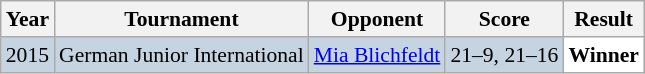<table class="sortable wikitable" style="font-size: 90%;">
<tr>
<th>Year</th>
<th>Tournament</th>
<th>Opponent</th>
<th>Score</th>
<th>Result</th>
</tr>
<tr style="background:#C6D4E1">
<td align="center">2015</td>
<td align="left">German Junior International</td>
<td align="left"> <a href='#'>Mia Blichfeldt</a></td>
<td align="left">21–9, 21–16</td>
<td style="text-align:left; background:white"> <strong>Winner</strong></td>
</tr>
</table>
